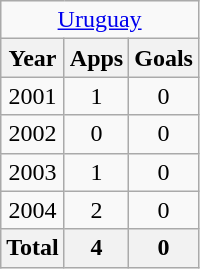<table class="wikitable" style="text-align:center">
<tr>
<td colspan="3"><a href='#'>Uruguay</a></td>
</tr>
<tr>
<th>Year</th>
<th>Apps</th>
<th>Goals</th>
</tr>
<tr>
<td>2001</td>
<td>1</td>
<td>0</td>
</tr>
<tr>
<td>2002</td>
<td>0</td>
<td>0</td>
</tr>
<tr>
<td>2003</td>
<td>1</td>
<td>0</td>
</tr>
<tr>
<td>2004</td>
<td>2</td>
<td>0</td>
</tr>
<tr>
<th>Total</th>
<th>4</th>
<th>0</th>
</tr>
</table>
